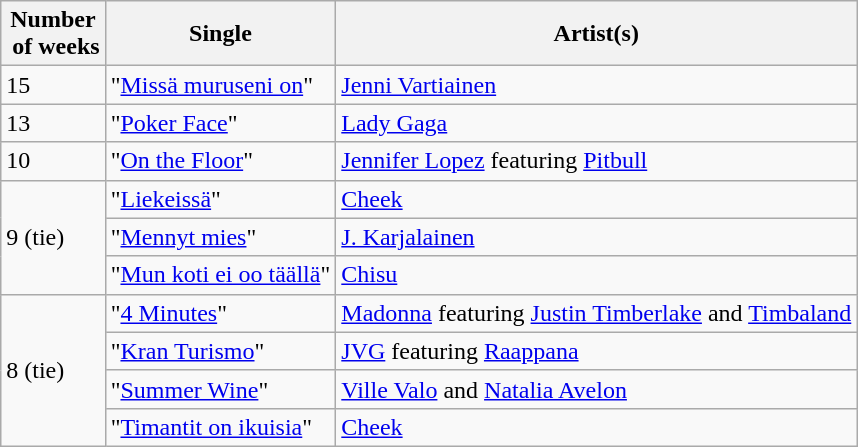<table class="wikitable sortable">
<tr>
<th style="width:30px;">Number<br> of weeks</th>
<th>Single</th>
<th>Artist(s)</th>
</tr>
<tr>
<td>15</td>
<td>"<a href='#'>Missä muruseni on</a>"</td>
<td><a href='#'>Jenni Vartiainen</a></td>
</tr>
<tr>
<td>13</td>
<td>"<a href='#'>Poker Face</a>"</td>
<td><a href='#'>Lady Gaga</a></td>
</tr>
<tr>
<td>10</td>
<td>"<a href='#'>On the Floor</a>"</td>
<td><a href='#'>Jennifer Lopez</a> featuring <a href='#'>Pitbull</a></td>
</tr>
<tr>
<td rowspan="3">9 (tie)</td>
<td>"<a href='#'>Liekeissä</a>"</td>
<td><a href='#'>Cheek</a></td>
</tr>
<tr>
<td>"<a href='#'>Mennyt mies</a>"</td>
<td><a href='#'>J. Karjalainen</a></td>
</tr>
<tr>
<td>"<a href='#'>Mun koti ei oo täällä</a>"</td>
<td><a href='#'>Chisu</a></td>
</tr>
<tr>
<td rowspan="4">8 (tie)</td>
<td>"<a href='#'>4 Minutes</a>"</td>
<td><a href='#'>Madonna</a> featuring <a href='#'>Justin Timberlake</a> and <a href='#'>Timbaland</a></td>
</tr>
<tr>
<td>"<a href='#'>Kran Turismo</a>"</td>
<td><a href='#'>JVG</a> featuring <a href='#'>Raappana</a></td>
</tr>
<tr>
<td>"<a href='#'>Summer Wine</a>"</td>
<td><a href='#'>Ville Valo</a> and <a href='#'>Natalia Avelon</a></td>
</tr>
<tr>
<td>"<a href='#'>Timantit on ikuisia</a>"</td>
<td><a href='#'>Cheek</a></td>
</tr>
</table>
